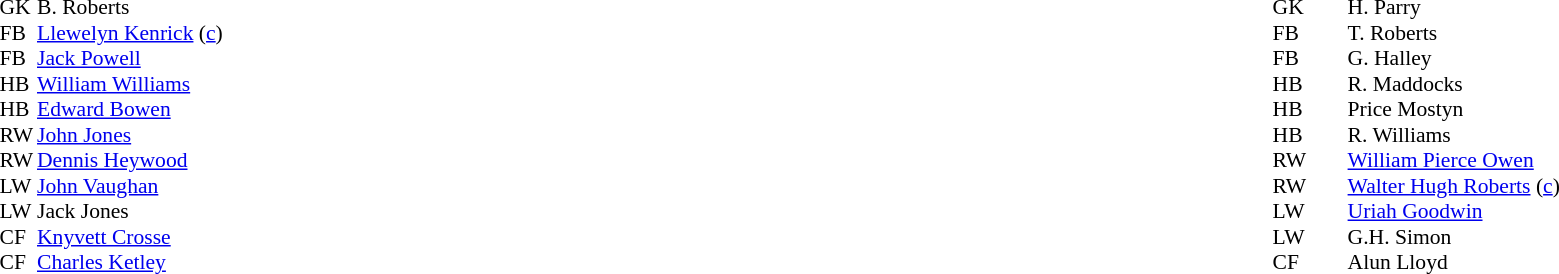<table style="width:100%">
<tr>
<td style="vertical-align:top;width:50%"><br><table style="font-size:90%" cellspacing="0" cellpadding="0">
<tr>
<th width=25></th>
</tr>
<tr>
<td>GK</td>
<td></td>
<td> B. Roberts</td>
</tr>
<tr>
<td>FB</td>
<td></td>
<td> <a href='#'>Llewelyn Kenrick</a> (<a href='#'>c</a>)</td>
</tr>
<tr>
<td>FB</td>
<td></td>
<td> <a href='#'>Jack Powell</a></td>
</tr>
<tr>
<td>HB</td>
<td></td>
<td> <a href='#'>William Williams</a></td>
</tr>
<tr>
<td>HB</td>
<td></td>
<td> <a href='#'>Edward Bowen</a></td>
</tr>
<tr>
<td>RW</td>
<td></td>
<td> <a href='#'>John Jones</a></td>
</tr>
<tr>
<td>RW</td>
<td></td>
<td> <a href='#'>Dennis Heywood</a></td>
</tr>
<tr>
<td>LW</td>
<td></td>
<td> <a href='#'>John Vaughan</a></td>
</tr>
<tr>
<td>LW</td>
<td></td>
<td> Jack Jones</td>
</tr>
<tr>
<td>CF</td>
<td></td>
<td> <a href='#'>Knyvett Crosse</a></td>
</tr>
<tr>
<td>CF</td>
<td></td>
<td> <a href='#'>Charles Ketley</a></td>
</tr>
</table>
</td>
<td style="vertical-align:top; width:50%"><br><table cellspacing="0" cellpadding="0" style="font-size:90%; margin:auto">
<tr>
<th width=25></th>
<th width=25></th>
</tr>
<tr>
<td>GK</td>
<td></td>
<td> H. Parry</td>
</tr>
<tr>
<td>FB</td>
<td></td>
<td> T. Roberts</td>
</tr>
<tr>
<td>FB</td>
<td></td>
<td> G. Halley</td>
</tr>
<tr>
<td>HB</td>
<td></td>
<td> R. Maddocks</td>
</tr>
<tr>
<td>HB</td>
<td></td>
<td> Price Mostyn</td>
</tr>
<tr>
<td>HB</td>
<td></td>
<td> R. Williams</td>
</tr>
<tr>
<td>RW</td>
<td></td>
<td> <a href='#'>William Pierce Owen</a></td>
</tr>
<tr>
<td>RW</td>
<td></td>
<td> <a href='#'>Walter Hugh Roberts</a> (<a href='#'>c</a>)</td>
</tr>
<tr>
<td>LW</td>
<td></td>
<td> <a href='#'>Uriah Goodwin</a></td>
</tr>
<tr>
<td>LW</td>
<td></td>
<td> G.H. Simon</td>
</tr>
<tr>
<td>CF</td>
<td></td>
<td> Alun Lloyd</td>
</tr>
</table>
</td>
</tr>
</table>
